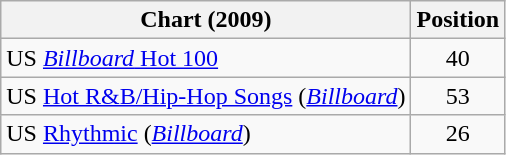<table class="wikitable">
<tr>
<th>Chart (2009)</th>
<th>Position</th>
</tr>
<tr>
<td>US <a href='#'><em>Billboard</em> Hot 100</a></td>
<td style="text-align:center;">40</td>
</tr>
<tr>
<td>US <a href='#'>Hot R&B/Hip-Hop Songs</a> (<em><a href='#'>Billboard</a></em>)</td>
<td style="text-align:center;">53</td>
</tr>
<tr>
<td>US <a href='#'>Rhythmic</a> (<em><a href='#'>Billboard</a></em>)</td>
<td style="text-align:center;">26</td>
</tr>
</table>
